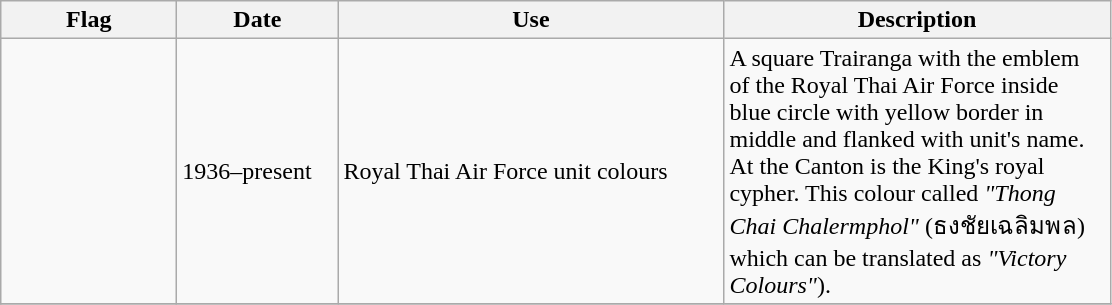<table class="wikitable">
<tr>
<th width="110">Flag</th>
<th width="100">Date</th>
<th width="250">Use</th>
<th width="250">Description</th>
</tr>
<tr>
<td></td>
<td>1936–present</td>
<td>Royal Thai Air Force unit colours</td>
<td>A square Trairanga with the emblem of the Royal Thai Air Force inside blue circle with yellow border in middle and flanked with unit's name. At the Canton is the King's royal cypher. This colour called <em>"Thong Chai Chalermphol"</em> (ธงชัยเฉลิมพล) which can be translated as <em>"Victory Colours"</em>).</td>
</tr>
<tr>
</tr>
</table>
